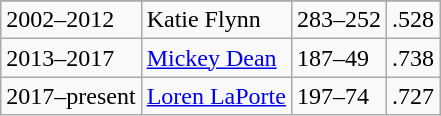<table class="wikitable">
<tr style="text-align:center;">
</tr>
<tr>
<td>2002–2012</td>
<td>Katie Flynn</td>
<td>283–252</td>
<td>.528</td>
</tr>
<tr>
<td>2013–2017</td>
<td><a href='#'>Mickey Dean</a></td>
<td>187–49</td>
<td>.738</td>
</tr>
<tr>
<td>2017–present</td>
<td><a href='#'>Loren LaPorte</a></td>
<td>197–74</td>
<td>.727</td>
</tr>
</table>
